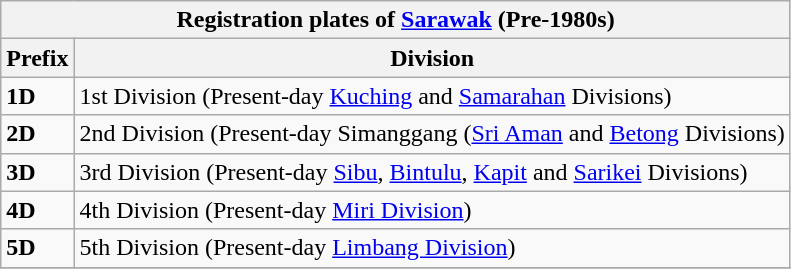<table class="wikitable">
<tr>
<th align="center" colspan="4">Registration plates of <a href='#'>Sarawak</a> (Pre-1980s)</th>
</tr>
<tr>
<th>Prefix</th>
<th>Division</th>
</tr>
<tr>
<td><strong>1D</strong></td>
<td>1st Division (Present-day <a href='#'>Kuching</a> and <a href='#'>Samarahan</a> Divisions)</td>
</tr>
<tr>
<td><strong>2D</strong></td>
<td>2nd Division (Present-day Simanggang (<a href='#'>Sri Aman</a> and <a href='#'>Betong</a> Divisions)</td>
</tr>
<tr>
<td><strong>3D</strong></td>
<td>3rd Division (Present-day <a href='#'>Sibu</a>, <a href='#'>Bintulu</a>, <a href='#'>Kapit</a> and <a href='#'>Sarikei</a> Divisions)</td>
</tr>
<tr>
<td><strong>4D</strong></td>
<td>4th Division (Present-day <a href='#'>Miri Division</a>)</td>
</tr>
<tr>
<td><strong>5D</strong></td>
<td>5th Division (Present-day <a href='#'>Limbang Division</a>)</td>
</tr>
<tr>
</tr>
</table>
